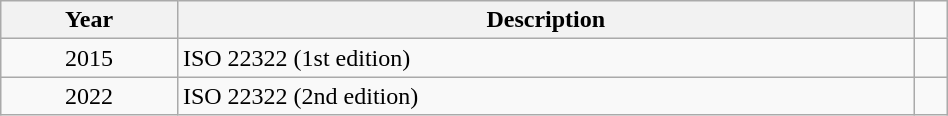<table class = "wikitable" font-size = 95%; width = 50%; background-color = transparent>
<tr>
<th>Year</th>
<th>Description</th>
</tr>
<tr>
<td align = "center">2015</td>
<td>ISO 22322 (1st edition)</td>
<td></td>
</tr>
<tr>
<td align = "center">2022</td>
<td>ISO 22322 (2nd edition)</td>
<td></td>
</tr>
</table>
